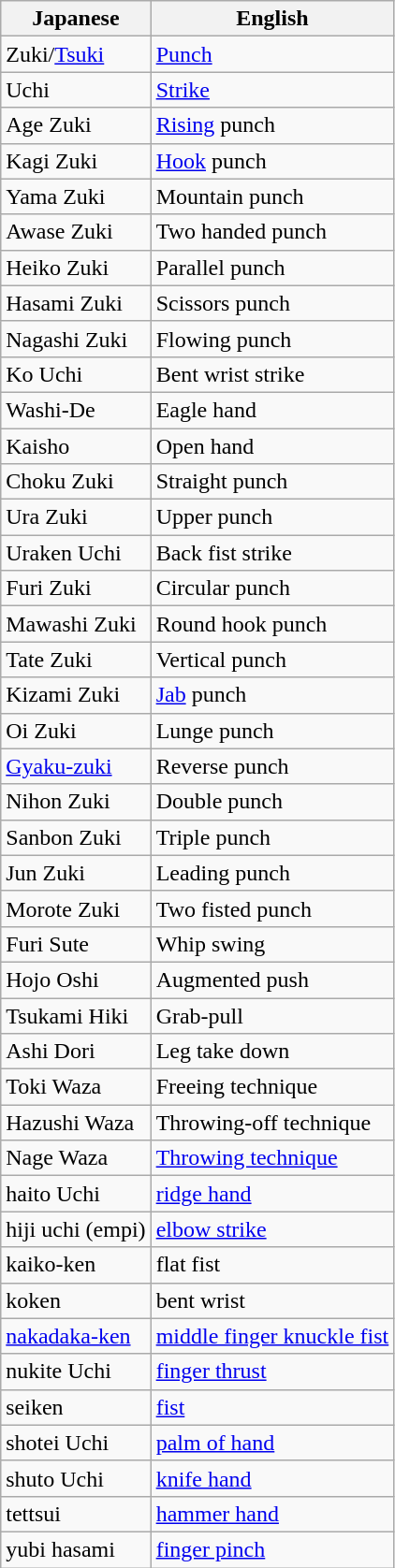<table class="wikitable">
<tr>
<th>Japanese</th>
<th>English</th>
</tr>
<tr>
<td>Zuki/<a href='#'>Tsuki</a></td>
<td><a href='#'>Punch</a></td>
</tr>
<tr>
<td>Uchi</td>
<td><a href='#'>Strike</a></td>
</tr>
<tr>
<td>Age Zuki</td>
<td><a href='#'>Rising</a> punch</td>
</tr>
<tr>
<td>Kagi Zuki</td>
<td><a href='#'>Hook</a> punch</td>
</tr>
<tr>
<td>Yama Zuki</td>
<td>Mountain punch</td>
</tr>
<tr>
<td>Awase Zuki</td>
<td>Two handed punch</td>
</tr>
<tr>
<td>Heiko Zuki</td>
<td>Parallel punch</td>
</tr>
<tr>
<td>Hasami Zuki</td>
<td>Scissors punch</td>
</tr>
<tr>
<td>Nagashi Zuki</td>
<td>Flowing punch</td>
</tr>
<tr>
<td>Ko Uchi</td>
<td>Bent wrist strike</td>
</tr>
<tr>
<td>Washi-De</td>
<td>Eagle hand</td>
</tr>
<tr>
<td>Kaisho</td>
<td>Open hand</td>
</tr>
<tr>
<td>Choku Zuki</td>
<td>Straight punch</td>
</tr>
<tr>
<td>Ura Zuki</td>
<td>Upper punch</td>
</tr>
<tr>
<td>Uraken Uchi</td>
<td>Back fist strike</td>
</tr>
<tr>
<td>Furi Zuki</td>
<td>Circular punch</td>
</tr>
<tr>
<td>Mawashi Zuki</td>
<td>Round hook punch</td>
</tr>
<tr>
<td>Tate Zuki</td>
<td>Vertical punch</td>
</tr>
<tr>
<td>Kizami Zuki</td>
<td><a href='#'>Jab</a> punch</td>
</tr>
<tr>
<td>Oi Zuki</td>
<td>Lunge punch</td>
</tr>
<tr>
<td><a href='#'>Gyaku-zuki</a></td>
<td>Reverse punch</td>
</tr>
<tr>
<td>Nihon Zuki</td>
<td>Double punch</td>
</tr>
<tr>
<td>Sanbon Zuki</td>
<td>Triple punch</td>
</tr>
<tr>
<td>Jun Zuki</td>
<td>Leading punch</td>
</tr>
<tr>
<td>Morote Zuki</td>
<td>Two fisted punch</td>
</tr>
<tr>
<td>Furi Sute</td>
<td>Whip swing</td>
</tr>
<tr>
<td>Hojo Oshi</td>
<td>Augmented push</td>
</tr>
<tr>
<td>Tsukami Hiki</td>
<td>Grab-pull</td>
</tr>
<tr>
<td>Ashi Dori</td>
<td>Leg take down</td>
</tr>
<tr>
<td>Toki Waza</td>
<td>Freeing technique</td>
</tr>
<tr>
<td>Hazushi Waza</td>
<td>Throwing-off technique</td>
</tr>
<tr>
<td>Nage Waza</td>
<td><a href='#'>Throwing technique</a></td>
</tr>
<tr>
<td>haito Uchi</td>
<td><a href='#'>ridge hand</a></td>
</tr>
<tr>
<td>hiji uchi (empi)</td>
<td><a href='#'>elbow strike</a></td>
</tr>
<tr>
<td>kaiko-ken</td>
<td>flat fist</td>
</tr>
<tr>
<td>koken</td>
<td>bent wrist</td>
</tr>
<tr>
<td><a href='#'>nakadaka-ken</a></td>
<td><a href='#'>middle finger knuckle fist</a></td>
</tr>
<tr>
<td>nukite Uchi</td>
<td><a href='#'>finger thrust</a></td>
</tr>
<tr>
<td>seiken</td>
<td><a href='#'>fist</a></td>
</tr>
<tr>
<td>shotei Uchi</td>
<td><a href='#'>palm of hand</a></td>
</tr>
<tr>
<td>shuto Uchi</td>
<td><a href='#'>knife hand</a></td>
</tr>
<tr>
<td>tettsui</td>
<td><a href='#'>hammer hand</a></td>
</tr>
<tr>
<td>yubi hasami</td>
<td><a href='#'>finger pinch</a></td>
</tr>
</table>
